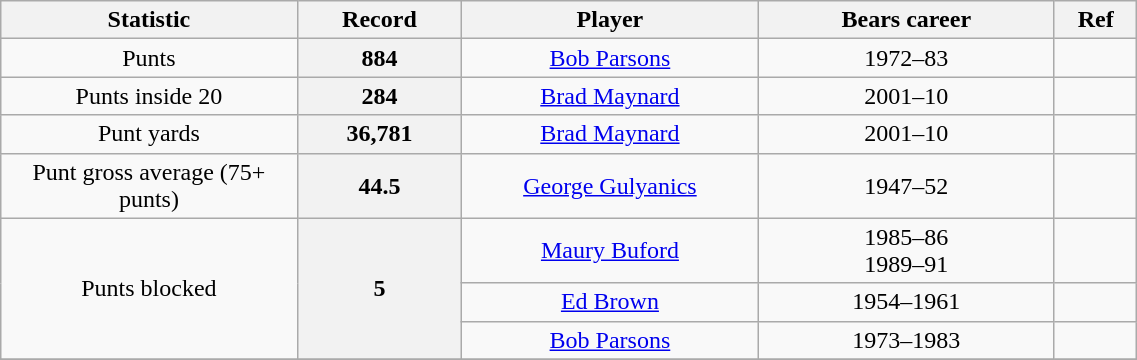<table class="sortable wikitable" style="text-align:center" width="60%">
<tr>
<th scope="col" width=18%>Statistic</th>
<th scope="col" width=10% class="unsortable">Record</th>
<th scope="col" width=18%>Player</th>
<th scope="col" width=18%>Bears career</th>
<th scope="col" width=5% class="unsortable">Ref</th>
</tr>
<tr>
<td>Punts</td>
<th>884</th>
<td><a href='#'>Bob Parsons</a></td>
<td>1972–83</td>
<td></td>
</tr>
<tr>
<td>Punts inside 20</td>
<th>284</th>
<td><a href='#'>Brad Maynard</a></td>
<td>2001–10</td>
<td></td>
</tr>
<tr>
<td>Punt yards</td>
<th>36,781</th>
<td><a href='#'>Brad Maynard</a></td>
<td>2001–10</td>
<td></td>
</tr>
<tr>
<td>Punt gross average (75+ punts)</td>
<th>44.5</th>
<td><a href='#'>George Gulyanics</a></td>
<td>1947–52</td>
<td></td>
</tr>
<tr>
<td rowSpan="3">Punts blocked</td>
<th rowSpan="3">5</th>
<td><a href='#'>Maury Buford</a></td>
<td>1985–86<br>1989–91</td>
<td></td>
</tr>
<tr>
<td><a href='#'>Ed Brown</a></td>
<td>1954–1961</td>
<td></td>
</tr>
<tr>
<td><a href='#'>Bob Parsons</a></td>
<td>1973–1983</td>
<td></td>
</tr>
<tr>
</tr>
</table>
